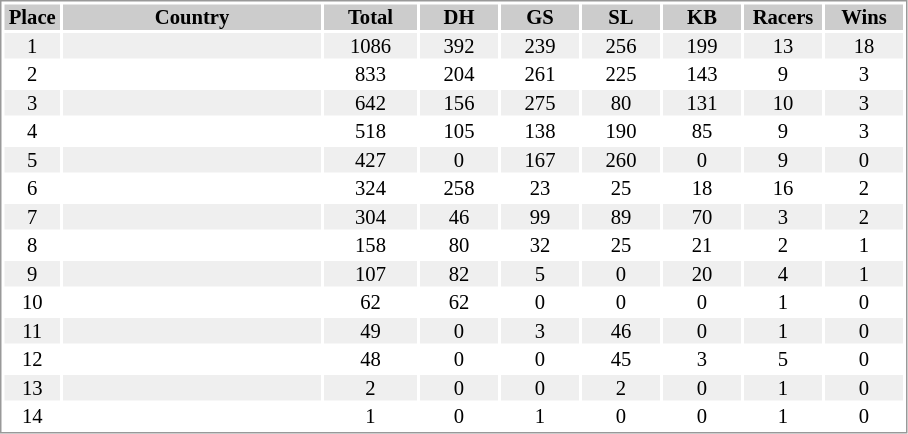<table border="0" style="border: 1px solid #999; background-color:#FFFFFF; text-align:center; font-size:86%; line-height:15px;">
<tr align="center" bgcolor="#CCCCCC">
<th width=35>Place</th>
<th width=170>Country</th>
<th width=60>Total</th>
<th width=50>DH</th>
<th width=50>GS</th>
<th width=50>SL</th>
<th width=50>KB</th>
<th width=50>Racers</th>
<th width=50>Wins</th>
</tr>
<tr bgcolor="#EFEFEF">
<td>1</td>
<td align="left"></td>
<td>1086</td>
<td>392</td>
<td>239</td>
<td>256</td>
<td>199</td>
<td>13</td>
<td>18</td>
</tr>
<tr>
<td>2</td>
<td align="left"></td>
<td>833</td>
<td>204</td>
<td>261</td>
<td>225</td>
<td>143</td>
<td>9</td>
<td>3</td>
</tr>
<tr bgcolor="#EFEFEF">
<td>3</td>
<td align="left"></td>
<td>642</td>
<td>156</td>
<td>275</td>
<td>80</td>
<td>131</td>
<td>10</td>
<td>3</td>
</tr>
<tr>
<td>4</td>
<td align="left"></td>
<td>518</td>
<td>105</td>
<td>138</td>
<td>190</td>
<td>85</td>
<td>9</td>
<td>3</td>
</tr>
<tr bgcolor="#EFEFEF">
<td>5</td>
<td align="left"></td>
<td>427</td>
<td>0</td>
<td>167</td>
<td>260</td>
<td>0</td>
<td>9</td>
<td>0</td>
</tr>
<tr>
<td>6</td>
<td align="left"></td>
<td>324</td>
<td>258</td>
<td>23</td>
<td>25</td>
<td>18</td>
<td>16</td>
<td>2</td>
</tr>
<tr bgcolor="#EFEFEF">
<td>7</td>
<td align="left"></td>
<td>304</td>
<td>46</td>
<td>99</td>
<td>89</td>
<td>70</td>
<td>3</td>
<td>2</td>
</tr>
<tr>
<td>8</td>
<td align="left"></td>
<td>158</td>
<td>80</td>
<td>32</td>
<td>25</td>
<td>21</td>
<td>2</td>
<td>1</td>
</tr>
<tr bgcolor="#EFEFEF">
<td>9</td>
<td align="left"></td>
<td>107</td>
<td>82</td>
<td>5</td>
<td>0</td>
<td>20</td>
<td>4</td>
<td>1</td>
</tr>
<tr>
<td>10</td>
<td align="left"></td>
<td>62</td>
<td>62</td>
<td>0</td>
<td>0</td>
<td>0</td>
<td>1</td>
<td>0</td>
</tr>
<tr bgcolor="#EFEFEF">
<td>11</td>
<td align="left"></td>
<td>49</td>
<td>0</td>
<td>3</td>
<td>46</td>
<td>0</td>
<td>1</td>
<td>0</td>
</tr>
<tr>
<td>12</td>
<td align="left"></td>
<td>48</td>
<td>0</td>
<td>0</td>
<td>45</td>
<td>3</td>
<td>5</td>
<td>0</td>
</tr>
<tr bgcolor="#EFEFEF">
<td>13</td>
<td align="left"></td>
<td>2</td>
<td>0</td>
<td>0</td>
<td>2</td>
<td>0</td>
<td>1</td>
<td>0</td>
</tr>
<tr>
<td>14</td>
<td align="left"></td>
<td>1</td>
<td>0</td>
<td>1</td>
<td>0</td>
<td>0</td>
<td>1</td>
<td>0</td>
</tr>
</table>
